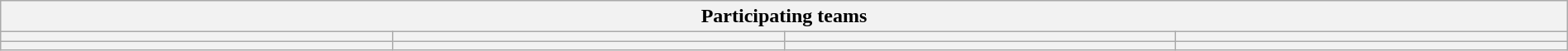<table class="wikitable" style="width:100%;">
<tr>
<th colspan=4><strong>Participating teams</strong></th>
</tr>
<tr>
<th style="width:25%;"></th>
<th style="width:25%;"></th>
<th style="width:25%;"></th>
<th style="width:25%;"></th>
</tr>
<tr>
<th style="width:25%;"></th>
<th style="width:25%;"></th>
<th style="width:25%;"></th>
<th style="width:25%;"></th>
</tr>
</table>
